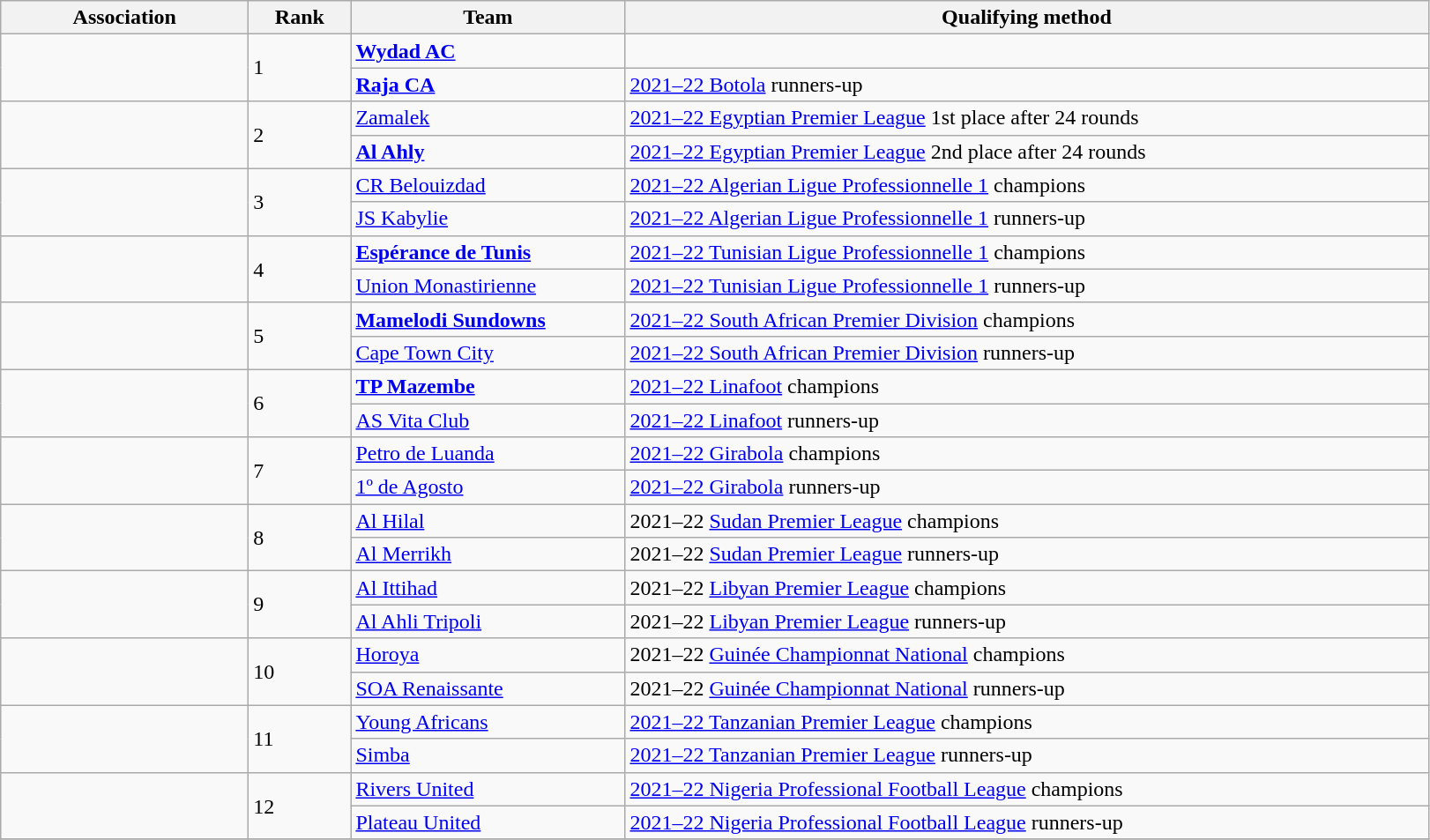<table class="wikitable">
<tr>
<th width=180>Association</th>
<th width=70>Rank </th>
<th width=200>Team</th>
<th width=600>Qualifying method</th>
</tr>
<tr>
<td rowspan=2></td>
<td rowspan=2>1 </td>
<td><strong><a href='#'>Wydad AC</a></strong></td>
<td></td>
</tr>
<tr>
<td><strong><a href='#'>Raja CA</a></strong></td>
<td><a href='#'>2021–22 Botola</a> runners-up</td>
</tr>
<tr>
<td rowspan=2></td>
<td rowspan=2>2 </td>
<td><a href='#'>Zamalek</a></td>
<td><a href='#'>2021–22 Egyptian Premier League</a> 1st place after 24 rounds</td>
</tr>
<tr>
<td><strong><a href='#'>Al Ahly</a></strong></td>
<td><a href='#'>2021–22 Egyptian Premier League</a> 2nd place after 24 rounds</td>
</tr>
<tr>
<td rowspan=2></td>
<td rowspan=2>3 </td>
<td><a href='#'>CR Belouizdad</a></td>
<td><a href='#'>2021–22 Algerian Ligue Professionnelle 1</a> champions</td>
</tr>
<tr>
<td><a href='#'>JS Kabylie</a></td>
<td><a href='#'>2021–22 Algerian Ligue Professionnelle 1</a> runners-up</td>
</tr>
<tr>
<td rowspan=2></td>
<td rowspan=2>4 </td>
<td><strong><a href='#'>Espérance de Tunis</a></strong></td>
<td><a href='#'>2021–22 Tunisian Ligue Professionnelle 1</a> champions</td>
</tr>
<tr>
<td><a href='#'>Union Monastirienne</a></td>
<td><a href='#'>2021–22 Tunisian Ligue Professionnelle 1</a> runners-up</td>
</tr>
<tr>
<td rowspan=2></td>
<td rowspan=2>5 </td>
<td><strong><a href='#'>Mamelodi Sundowns</a></strong></td>
<td><a href='#'>2021–22 South African Premier Division</a> champions</td>
</tr>
<tr>
<td><a href='#'>Cape Town City</a></td>
<td><a href='#'>2021–22 South African Premier Division</a> runners-up</td>
</tr>
<tr>
<td rowspan=2></td>
<td rowspan=2>6 </td>
<td><strong><a href='#'>TP Mazembe</a></strong></td>
<td><a href='#'>2021–22 Linafoot</a> champions</td>
</tr>
<tr>
<td><a href='#'>AS Vita Club</a></td>
<td><a href='#'>2021–22 Linafoot</a> runners-up</td>
</tr>
<tr>
<td rowspan=2></td>
<td rowspan=2>7 </td>
<td><a href='#'>Petro de Luanda</a></td>
<td><a href='#'>2021–22 Girabola</a> champions</td>
</tr>
<tr>
<td><a href='#'>1º de Agosto</a></td>
<td><a href='#'>2021–22 Girabola</a> runners-up</td>
</tr>
<tr>
<td rowspan=2></td>
<td rowspan=2>8 </td>
<td><a href='#'>Al Hilal</a></td>
<td>2021–22 <a href='#'>Sudan Premier League</a> champions</td>
</tr>
<tr>
<td><a href='#'>Al Merrikh</a></td>
<td>2021–22 <a href='#'>Sudan Premier League</a> runners-up</td>
</tr>
<tr>
<td rowspan=2></td>
<td rowspan=2>9 </td>
<td><a href='#'>Al Ittihad</a></td>
<td>2021–22 <a href='#'>Libyan Premier League</a> champions</td>
</tr>
<tr>
<td><a href='#'>Al Ahli Tripoli</a></td>
<td>2021–22 <a href='#'>Libyan Premier League</a> runners-up</td>
</tr>
<tr>
<td rowspan=2></td>
<td rowspan=2>10 </td>
<td><a href='#'>Horoya</a></td>
<td>2021–22 <a href='#'>Guinée Championnat National</a> champions</td>
</tr>
<tr>
<td><a href='#'>SOA Renaissante</a></td>
<td>2021–22 <a href='#'>Guinée Championnat National</a> runners-up</td>
</tr>
<tr>
<td rowspan=2></td>
<td rowspan=2>11 </td>
<td><a href='#'>Young Africans</a></td>
<td><a href='#'>2021–22 Tanzanian Premier League</a> champions</td>
</tr>
<tr>
<td><a href='#'>Simba</a></td>
<td><a href='#'>2021–22 Tanzanian Premier League</a> runners-up</td>
</tr>
<tr>
<td rowspan=2></td>
<td rowspan=2>12 </td>
<td><a href='#'>Rivers United</a></td>
<td><a href='#'>2021–22 Nigeria Professional Football League</a> champions</td>
</tr>
<tr>
<td><a href='#'>Plateau United</a></td>
<td><a href='#'>2021–22 Nigeria Professional Football League</a> runners-up</td>
</tr>
<tr>
</tr>
</table>
